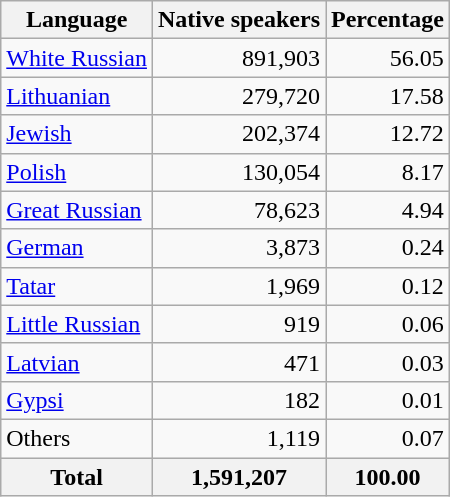<table class="wikitable sortable">
<tr>
<th>Language</th>
<th>Native speakers</th>
<th>Percentage</th>
</tr>
<tr>
<td><a href='#'>White Russian</a></td>
<td align="right">891,903</td>
<td align="right">56.05</td>
</tr>
<tr>
<td><a href='#'>Lithuanian</a></td>
<td align="right">279,720</td>
<td align="right">17.58</td>
</tr>
<tr>
<td><a href='#'>Jewish</a></td>
<td align="right">202,374</td>
<td align="right">12.72</td>
</tr>
<tr>
<td><a href='#'>Polish</a></td>
<td align="right">130,054</td>
<td align="right">8.17</td>
</tr>
<tr>
<td><a href='#'>Great Russian</a></td>
<td align="right">78,623</td>
<td align="right">4.94</td>
</tr>
<tr>
<td><a href='#'>German</a></td>
<td align="right">3,873</td>
<td align="right">0.24</td>
</tr>
<tr>
<td><a href='#'>Tatar</a></td>
<td align="right">1,969</td>
<td align="right">0.12</td>
</tr>
<tr>
<td><a href='#'>Little Russian</a></td>
<td align="right">919</td>
<td align="right">0.06</td>
</tr>
<tr>
<td><a href='#'>Latvian</a></td>
<td align="right">471</td>
<td align="right">0.03</td>
</tr>
<tr>
<td><a href='#'>Gypsi</a></td>
<td align="right">182</td>
<td align="right">0.01</td>
</tr>
<tr>
<td>Others</td>
<td align="right">1,119</td>
<td align="right">0.07</td>
</tr>
<tr>
<th>Total</th>
<th>1,591,207</th>
<th>100.00</th>
</tr>
</table>
